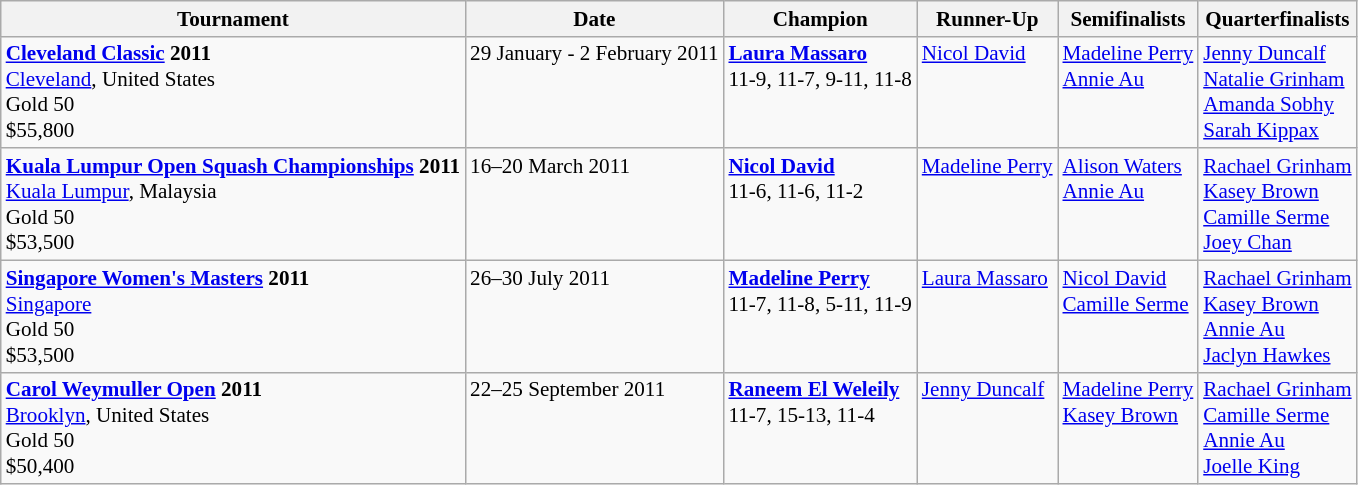<table class="wikitable" style="font-size:88%">
<tr>
<th>Tournament</th>
<th>Date</th>
<th>Champion</th>
<th>Runner-Up</th>
<th>Semifinalists</th>
<th>Quarterfinalists</th>
</tr>
<tr valign=top>
<td><strong><a href='#'>Cleveland Classic</a> 2011</strong><br> <a href='#'>Cleveland</a>, United States<br>Gold 50<br>$55,800</td>
<td>29 January -  2 February 2011</td>
<td> <strong><a href='#'>Laura Massaro</a></strong><br>11-9, 11-7, 9-11, 11-8</td>
<td> <a href='#'>Nicol David</a></td>
<td> <a href='#'>Madeline Perry</a><br> <a href='#'>Annie Au</a></td>
<td> <a href='#'>Jenny Duncalf</a><br> <a href='#'>Natalie Grinham</a><br> <a href='#'>Amanda Sobhy</a><br> <a href='#'>Sarah Kippax</a></td>
</tr>
<tr valign=top>
<td><strong><a href='#'>Kuala Lumpur Open Squash Championships</a> 2011</strong><br> <a href='#'>Kuala Lumpur</a>, Malaysia<br>Gold 50<br>$53,500</td>
<td>16–20 March 2011</td>
<td> <strong><a href='#'>Nicol David</a></strong><br>11-6, 11-6, 11-2</td>
<td> <a href='#'>Madeline Perry</a></td>
<td> <a href='#'>Alison Waters</a><br> <a href='#'>Annie Au</a></td>
<td> <a href='#'>Rachael Grinham</a><br> <a href='#'>Kasey Brown</a><br> <a href='#'>Camille Serme</a><br> <a href='#'>Joey Chan</a></td>
</tr>
<tr valign=top>
<td><strong><a href='#'>Singapore Women's Masters</a> 2011</strong><br> <a href='#'>Singapore</a><br>Gold 50<br>$53,500</td>
<td>26–30 July 2011</td>
<td> <strong><a href='#'>Madeline Perry</a></strong><br>11-7, 11-8, 5-11, 11-9</td>
<td> <a href='#'>Laura Massaro</a></td>
<td> <a href='#'>Nicol David</a><br> <a href='#'>Camille Serme</a></td>
<td> <a href='#'>Rachael Grinham</a><br> <a href='#'>Kasey Brown</a><br> <a href='#'>Annie Au</a><br> <a href='#'>Jaclyn Hawkes</a></td>
</tr>
<tr valign=top>
<td><strong><a href='#'>Carol Weymuller Open</a> 2011</strong><br> <a href='#'>Brooklyn</a>, United States<br>Gold 50<br>$50,400</td>
<td>22–25 September 2011</td>
<td> <strong><a href='#'>Raneem El Weleily</a></strong><br>11-7, 15-13, 11-4</td>
<td> <a href='#'>Jenny Duncalf</a></td>
<td> <a href='#'>Madeline Perry</a><br> <a href='#'>Kasey Brown</a></td>
<td> <a href='#'>Rachael Grinham</a><br> <a href='#'>Camille Serme</a><br> <a href='#'>Annie Au</a><br> <a href='#'>Joelle King</a></td>
</tr>
</table>
